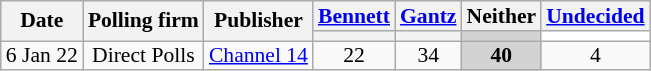<table class="wikitable sortable" style="text-align:center; font-size:90%; line-height:13px;">
<tr>
<th rowspan=2>Date</th>
<th rowspan=2>Polling firm</th>
<th rowspan=2>Publisher</th>
<th><a href='#'>Bennett</a></th>
<th><a href='#'>Gantz</a></th>
<th>Neither</th>
<th><a href='#'>Undecided</a></th>
</tr>
<tr>
<th style=background:></th>
<th style=background:></th>
<th style=background:#d3d3d3></th>
<th style=background:#fff></th>
</tr>
<tr>
<td data-sort-value=2022-01-06>6 Jan 22</td>
<td>Direct Polls</td>
<td><a href='#'>Channel 14</a></td>
<td>22					</td>
<td>34					</td>
<td style=background:#d3d3d3><strong>40</strong>	</td>
<td>4					</td>
</tr>
</table>
